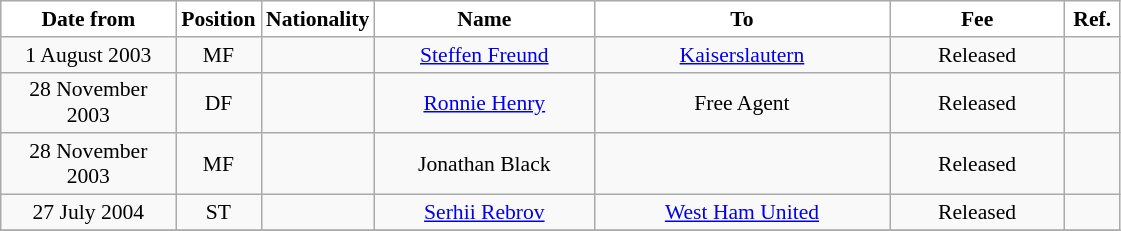<table class="wikitable" style="text-align:center; font-size:90%; ">
<tr>
<th style="background:#FFFFFF; color:#000000; width:110px;">Date from</th>
<th style="background:#FFFFFF; color:#000000; width:50px;">Position</th>
<th style="background:#FFFFFF; color:#000000; width:50px;">Nationality</th>
<th style="background:#FFFFFF; color:#000000; width:140px;">Name</th>
<th style="background:#FFFFFF; color:#000000; width:190px;">To</th>
<th style="background:#FFFFFF; color:#000000; width:110px;">Fee</th>
<th style="background:#FFFFFF; color:#000000; width:30px;">Ref.</th>
</tr>
<tr>
<td>1 August 2003</td>
<td>MF</td>
<td></td>
<td><a href='#'>Steffen Freund</a></td>
<td> <a href='#'>Kaiserslautern</a></td>
<td>Released</td>
<td></td>
</tr>
<tr>
<td>28 November 2003</td>
<td>DF</td>
<td></td>
<td><a href='#'>Ronnie Henry</a></td>
<td>Free Agent</td>
<td>Released</td>
<td></td>
</tr>
<tr>
<td>28 November 2003</td>
<td>MF</td>
<td></td>
<td>Jonathan Black</td>
<td></td>
<td>Released</td>
<td></td>
</tr>
<tr>
<td>27 July 2004</td>
<td>ST</td>
<td></td>
<td><a href='#'>Serhii Rebrov</a></td>
<td> <a href='#'>West Ham United</a></td>
<td>Released</td>
<td></td>
</tr>
<tr>
</tr>
</table>
